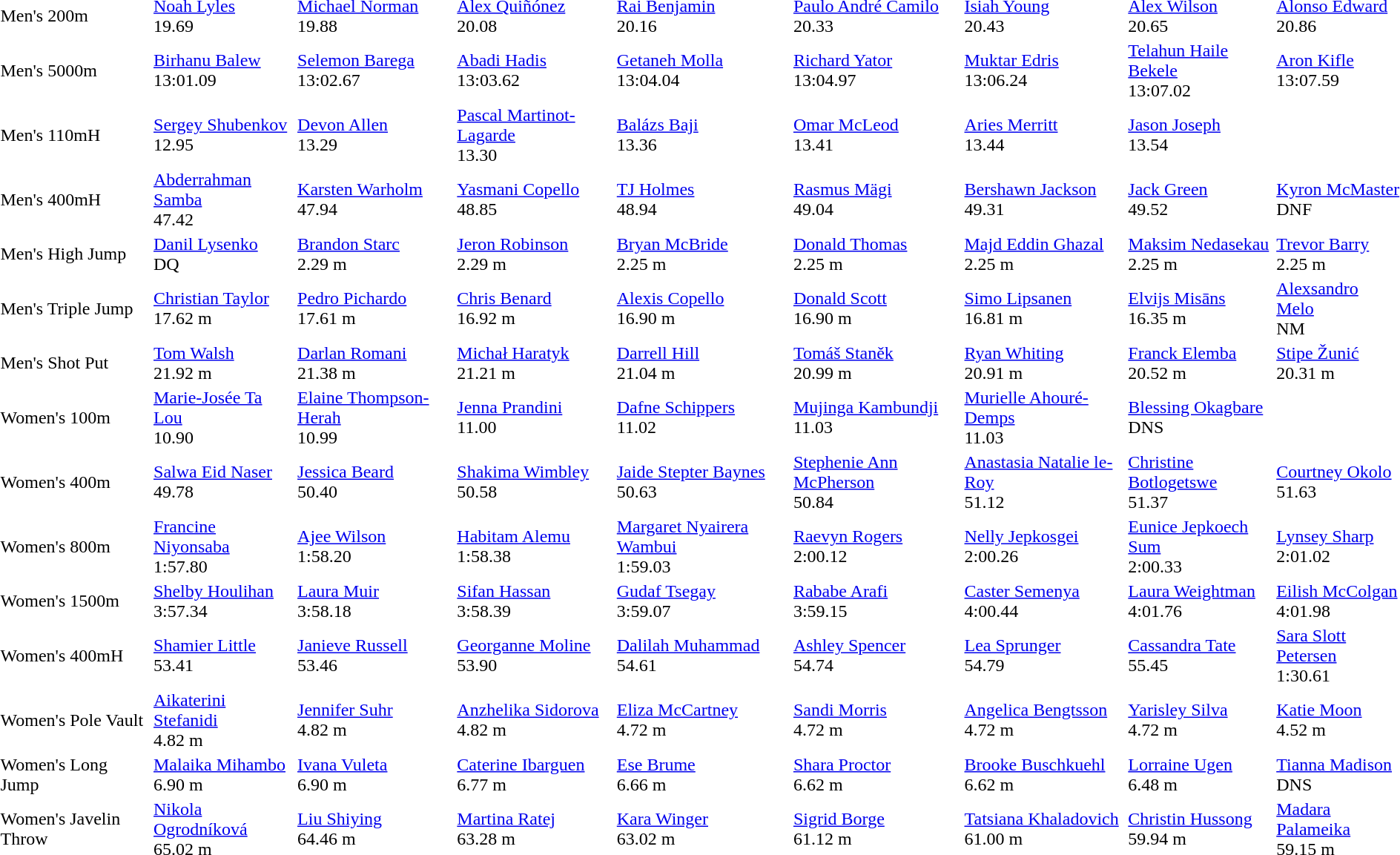<table>
<tr>
<td>Men's 200m<br></td>
<td><a href='#'>Noah Lyles</a><br>  19.69</td>
<td><a href='#'>Michael Norman</a><br>  19.88</td>
<td><a href='#'>Alex Quiñónez</a><br>  20.08</td>
<td><a href='#'>Rai Benjamin</a><br>  20.16</td>
<td><a href='#'>Paulo André Camilo</a><br>  20.33</td>
<td><a href='#'>Isiah Young</a><br>  20.43</td>
<td><a href='#'>Alex Wilson</a><br>  20.65</td>
<td><a href='#'>Alonso Edward</a><br>  20.86</td>
</tr>
<tr>
<td>Men's 5000m</td>
<td><a href='#'>Birhanu Balew</a><br>  13:01.09</td>
<td><a href='#'>Selemon Barega</a><br>  13:02.67</td>
<td><a href='#'>Abadi Hadis</a><br>  13:03.62</td>
<td><a href='#'>Getaneh Molla</a><br>  13:04.04</td>
<td><a href='#'>Richard Yator</a><br>  13:04.97</td>
<td><a href='#'>Muktar Edris</a><br>  13:06.24</td>
<td><a href='#'>Telahun Haile Bekele</a><br>  13:07.02</td>
<td><a href='#'>Aron Kifle</a><br>  13:07.59</td>
</tr>
<tr>
<td>Men's 110mH<br></td>
<td><a href='#'>Sergey Shubenkov</a><br>  12.95</td>
<td><a href='#'>Devon Allen</a><br>  13.29</td>
<td><a href='#'>Pascal Martinot-Lagarde</a><br>  13.30</td>
<td><a href='#'>Balázs Baji</a><br>  13.36</td>
<td><a href='#'>Omar McLeod</a><br>  13.41</td>
<td><a href='#'>Aries Merritt</a><br>  13.44</td>
<td><a href='#'>Jason Joseph</a><br>  13.54</td>
</tr>
<tr>
<td>Men's 400mH</td>
<td><a href='#'>Abderrahman Samba</a><br>  47.42</td>
<td><a href='#'>Karsten Warholm</a><br>  47.94</td>
<td><a href='#'>Yasmani Copello</a><br>  48.85</td>
<td><a href='#'>TJ Holmes</a><br>  48.94</td>
<td><a href='#'>Rasmus Mägi</a><br>  49.04</td>
<td><a href='#'>Bershawn Jackson</a><br>  49.31</td>
<td><a href='#'>Jack Green</a><br>  49.52</td>
<td><a href='#'>Kyron McMaster</a><br>  DNF</td>
</tr>
<tr>
<td>Men's High Jump</td>
<td><a href='#'>Danil Lysenko</a><br>  DQ</td>
<td><a href='#'>Brandon Starc</a><br>  2.29 m</td>
<td><a href='#'>Jeron Robinson</a><br>  2.29 m</td>
<td><a href='#'>Bryan McBride</a><br>  2.25 m</td>
<td><a href='#'>Donald Thomas</a><br>  2.25 m</td>
<td><a href='#'>Majd Eddin Ghazal</a><br>  2.25 m</td>
<td><a href='#'>Maksim Nedasekau</a><br>  2.25 m</td>
<td><a href='#'>Trevor Barry</a><br>  2.25 m</td>
</tr>
<tr>
<td>Men's Triple Jump</td>
<td><a href='#'>Christian Taylor</a><br>  17.62 m</td>
<td><a href='#'>Pedro Pichardo</a><br>  17.61 m</td>
<td><a href='#'>Chris Benard</a><br>  16.92 m</td>
<td><a href='#'>Alexis Copello</a><br>  16.90 m</td>
<td><a href='#'>Donald Scott</a><br>  16.90 m</td>
<td><a href='#'>Simo Lipsanen</a><br>  16.81 m</td>
<td><a href='#'>Elvijs Misāns</a><br>  16.35 m</td>
<td><a href='#'>Alexsandro Melo</a><br>  NM</td>
</tr>
<tr>
<td>Men's Shot Put</td>
<td><a href='#'>Tom Walsh</a><br>  21.92 m</td>
<td><a href='#'>Darlan Romani</a><br>  21.38 m</td>
<td><a href='#'>Michał Haratyk</a><br>  21.21 m</td>
<td><a href='#'>Darrell Hill</a><br>  21.04 m</td>
<td><a href='#'>Tomáš Staněk</a><br>  20.99 m</td>
<td><a href='#'>Ryan Whiting</a><br>  20.91 m</td>
<td><a href='#'>Franck Elemba</a><br>  20.52 m</td>
<td><a href='#'>Stipe Žunić</a><br>  20.31 m</td>
</tr>
<tr>
<td>Women's 100m<br></td>
<td><a href='#'>Marie-Josée Ta Lou</a><br>  10.90</td>
<td><a href='#'>Elaine Thompson-Herah</a><br>  10.99</td>
<td><a href='#'>Jenna Prandini</a><br>  11.00</td>
<td><a href='#'>Dafne Schippers</a><br>  11.02</td>
<td><a href='#'>Mujinga Kambundji</a><br>  11.03</td>
<td><a href='#'>Murielle Ahouré-Demps</a><br>  11.03</td>
<td><a href='#'>Blessing Okagbare</a><br>  DNS</td>
</tr>
<tr>
<td>Women's 400m</td>
<td><a href='#'>Salwa Eid Naser</a><br>  49.78</td>
<td><a href='#'>Jessica Beard</a><br>  50.40</td>
<td><a href='#'>Shakima Wimbley</a><br>  50.58</td>
<td><a href='#'>Jaide Stepter Baynes</a><br>  50.63</td>
<td><a href='#'>Stephenie Ann McPherson</a><br>  50.84</td>
<td><a href='#'>Anastasia Natalie le-Roy</a><br>  51.12</td>
<td><a href='#'>Christine Botlogetswe</a><br>  51.37</td>
<td><a href='#'>Courtney Okolo</a><br>  51.63</td>
</tr>
<tr>
<td>Women's 800m</td>
<td><a href='#'>Francine Niyonsaba</a><br>  1:57.80</td>
<td><a href='#'>Ajee Wilson</a><br>  1:58.20</td>
<td><a href='#'>Habitam Alemu</a><br>  1:58.38</td>
<td><a href='#'>Margaret Nyairera Wambui</a><br>  1:59.03</td>
<td><a href='#'>Raevyn Rogers</a><br>  2:00.12</td>
<td><a href='#'>Nelly Jepkosgei</a><br>  2:00.26</td>
<td><a href='#'>Eunice Jepkoech Sum</a><br>  2:00.33</td>
<td><a href='#'>Lynsey Sharp</a><br>  2:01.02</td>
</tr>
<tr>
<td>Women's 1500m</td>
<td><a href='#'>Shelby Houlihan</a><br>  3:57.34</td>
<td><a href='#'>Laura Muir</a><br>  3:58.18</td>
<td><a href='#'>Sifan Hassan</a><br>  3:58.39</td>
<td><a href='#'>Gudaf Tsegay</a><br>  3:59.07</td>
<td><a href='#'>Rababe Arafi</a><br>  3:59.15</td>
<td><a href='#'>Caster Semenya</a><br>  4:00.44</td>
<td><a href='#'>Laura Weightman</a><br>  4:01.76</td>
<td><a href='#'>Eilish McColgan</a><br>  4:01.98</td>
</tr>
<tr>
<td>Women's 400mH</td>
<td><a href='#'>Shamier Little</a><br>  53.41</td>
<td><a href='#'>Janieve Russell</a><br>  53.46</td>
<td><a href='#'>Georganne Moline</a><br>  53.90</td>
<td><a href='#'>Dalilah Muhammad</a><br>  54.61</td>
<td><a href='#'>Ashley Spencer</a><br>  54.74</td>
<td><a href='#'>Lea Sprunger</a><br>  54.79</td>
<td><a href='#'>Cassandra Tate</a><br>  55.45</td>
<td><a href='#'>Sara Slott Petersen</a><br>  1:30.61</td>
</tr>
<tr>
<td>Women's Pole Vault</td>
<td><a href='#'>Aikaterini Stefanidi</a><br>  4.82 m</td>
<td><a href='#'>Jennifer Suhr</a><br>  4.82 m</td>
<td><a href='#'>Anzhelika Sidorova</a><br>  4.82 m</td>
<td><a href='#'>Eliza McCartney</a><br>  4.72 m</td>
<td><a href='#'>Sandi Morris</a><br>  4.72 m</td>
<td><a href='#'>Angelica Bengtsson</a><br>  4.72 m</td>
<td><a href='#'>Yarisley Silva</a><br>  4.72 m</td>
<td><a href='#'>Katie Moon</a><br>  4.52 m</td>
</tr>
<tr>
<td>Women's Long Jump</td>
<td><a href='#'>Malaika Mihambo</a><br>  6.90 m</td>
<td><a href='#'>Ivana Vuleta</a><br>  6.90 m</td>
<td><a href='#'>Caterine Ibarguen</a><br>  6.77 m</td>
<td><a href='#'>Ese Brume</a><br>  6.66 m</td>
<td><a href='#'>Shara Proctor</a><br>  6.62 m</td>
<td><a href='#'>Brooke Buschkuehl</a><br>  6.62 m</td>
<td><a href='#'>Lorraine Ugen</a><br>  6.48 m</td>
<td><a href='#'>Tianna Madison</a><br>  DNS</td>
</tr>
<tr>
<td>Women's Javelin Throw</td>
<td><a href='#'>Nikola Ogrodníková</a><br>  65.02 m</td>
<td><a href='#'>Liu Shiying</a><br>  64.46 m</td>
<td><a href='#'>Martina Ratej</a><br>  63.28 m</td>
<td><a href='#'>Kara Winger</a><br>  63.02 m</td>
<td><a href='#'>Sigrid Borge</a><br>  61.12 m</td>
<td><a href='#'>Tatsiana Khaladovich</a><br>  61.00 m</td>
<td><a href='#'>Christin Hussong</a><br>  59.94 m</td>
<td><a href='#'>Madara Palameika</a><br>  59.15 m</td>
</tr>
</table>
